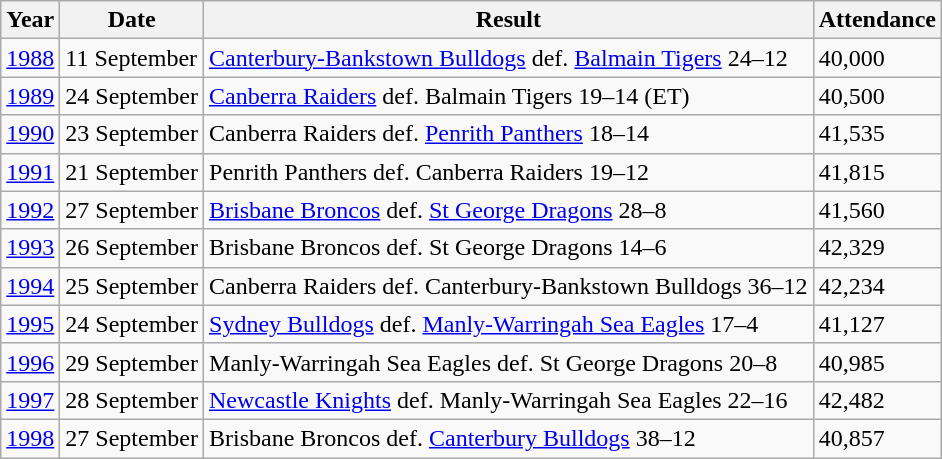<table class="wikitable">
<tr>
<th>Year</th>
<th>Date</th>
<th>Result</th>
<th>Attendance</th>
</tr>
<tr>
<td><a href='#'>1988</a></td>
<td>11 September</td>
<td> <a href='#'>Canterbury-Bankstown Bulldogs</a> def.  <a href='#'>Balmain Tigers</a> 24–12</td>
<td>40,000</td>
</tr>
<tr>
<td><a href='#'>1989</a></td>
<td>24 September</td>
<td> <a href='#'>Canberra Raiders</a> def.  Balmain Tigers 19–14 (ET)</td>
<td>40,500</td>
</tr>
<tr>
<td><a href='#'>1990</a></td>
<td>23 September</td>
<td> Canberra Raiders def.  <a href='#'>Penrith Panthers</a> 18–14</td>
<td>41,535</td>
</tr>
<tr>
<td><a href='#'>1991</a></td>
<td>21 September</td>
<td> Penrith Panthers def.  Canberra Raiders 19–12</td>
<td>41,815</td>
</tr>
<tr>
<td><a href='#'>1992</a></td>
<td>27 September</td>
<td> <a href='#'>Brisbane Broncos</a> def.  <a href='#'>St George Dragons</a> 28–8</td>
<td>41,560</td>
</tr>
<tr>
<td><a href='#'>1993</a></td>
<td>26 September</td>
<td> Brisbane Broncos def.  St George Dragons 14–6</td>
<td>42,329</td>
</tr>
<tr>
<td><a href='#'>1994</a></td>
<td>25 September</td>
<td> Canberra Raiders def.  Canterbury-Bankstown Bulldogs 36–12</td>
<td>42,234</td>
</tr>
<tr>
<td><a href='#'>1995</a></td>
<td>24 September</td>
<td> <a href='#'>Sydney Bulldogs</a> def.  <a href='#'>Manly-Warringah Sea Eagles</a> 17–4</td>
<td>41,127</td>
</tr>
<tr>
<td><a href='#'>1996</a></td>
<td>29 September</td>
<td> Manly-Warringah Sea Eagles def.  St George Dragons 20–8</td>
<td>40,985</td>
</tr>
<tr>
<td><a href='#'>1997</a></td>
<td>28 September</td>
<td> <a href='#'>Newcastle Knights</a> def.  Manly-Warringah Sea Eagles 22–16</td>
<td>42,482</td>
</tr>
<tr>
<td><a href='#'>1998</a></td>
<td>27 September</td>
<td> Brisbane Broncos def.  <a href='#'>Canterbury Bulldogs</a> 38–12</td>
<td>40,857</td>
</tr>
</table>
